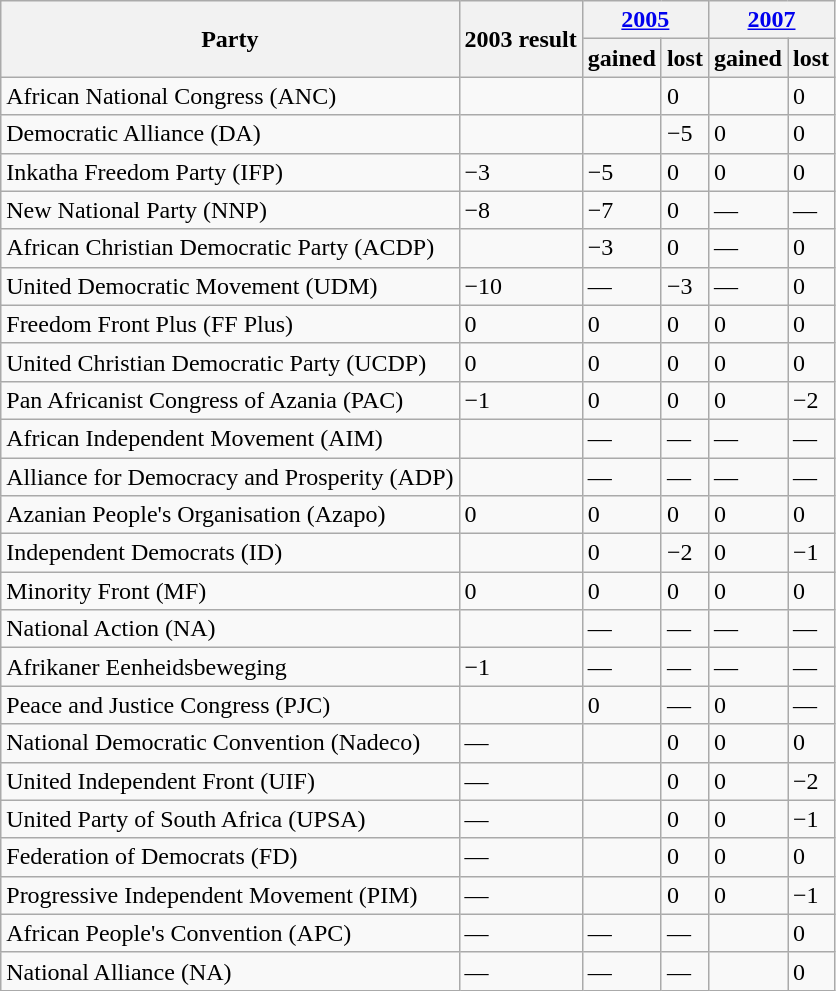<table class="wikitable sortable">
<tr>
<th rowspan="2">Party</th>
<th rowspan="2">2003 result</th>
<th colspan="2"><a href='#'>2005</a></th>
<th colspan="2"><a href='#'>2007</a></th>
</tr>
<tr>
<th>gained</th>
<th>lost</th>
<th>gained</th>
<th>lost</th>
</tr>
<tr>
<td>African National Congress (ANC)</td>
<td></td>
<td></td>
<td>0</td>
<td></td>
<td>0</td>
</tr>
<tr>
<td>Democratic Alliance (DA)</td>
<td></td>
<td></td>
<td>−5</td>
<td>0</td>
<td>0</td>
</tr>
<tr>
<td>Inkatha Freedom Party (IFP)</td>
<td>−3</td>
<td>−5</td>
<td>0</td>
<td>0</td>
<td>0</td>
</tr>
<tr>
<td>New National Party (NNP)</td>
<td>−8</td>
<td>−7</td>
<td>0</td>
<td>—</td>
<td>—</td>
</tr>
<tr>
<td>African Christian Democratic Party (ACDP)</td>
<td></td>
<td>−3</td>
<td>0</td>
<td>—</td>
<td>0</td>
</tr>
<tr>
<td>United Democratic Movement (UDM)</td>
<td>−10</td>
<td>—</td>
<td>−3</td>
<td>—</td>
<td>0</td>
</tr>
<tr>
<td>Freedom Front Plus (FF Plus)</td>
<td>0</td>
<td>0</td>
<td>0</td>
<td>0</td>
<td>0</td>
</tr>
<tr>
<td>United Christian Democratic Party (UCDP)</td>
<td>0</td>
<td>0</td>
<td>0</td>
<td>0</td>
<td>0</td>
</tr>
<tr>
<td>Pan Africanist Congress of Azania (PAC)</td>
<td>−1</td>
<td>0</td>
<td>0</td>
<td>0</td>
<td>−2</td>
</tr>
<tr>
<td>African Independent Movement (AIM)</td>
<td></td>
<td>—</td>
<td>—</td>
<td>—</td>
<td>—</td>
</tr>
<tr>
<td>Alliance for Democracy and Prosperity (ADP)</td>
<td></td>
<td>—</td>
<td>—</td>
<td>—</td>
<td>—</td>
</tr>
<tr>
<td>Azanian People's Organisation (Azapo)</td>
<td>0</td>
<td>0</td>
<td>0</td>
<td>0</td>
<td>0</td>
</tr>
<tr>
<td>Independent Democrats (ID)</td>
<td></td>
<td>0</td>
<td>−2</td>
<td>0</td>
<td>−1</td>
</tr>
<tr>
<td>Minority Front (MF)</td>
<td>0</td>
<td>0</td>
<td>0</td>
<td>0</td>
<td>0</td>
</tr>
<tr>
<td>National Action (NA)</td>
<td></td>
<td>—</td>
<td>—</td>
<td>—</td>
<td>—</td>
</tr>
<tr>
<td>Afrikaner Eenheidsbeweging</td>
<td>−1</td>
<td>—</td>
<td>—</td>
<td>—</td>
<td>—</td>
</tr>
<tr>
<td>Peace and Justice Congress (PJC)</td>
<td></td>
<td>0</td>
<td>—</td>
<td>0</td>
<td>—</td>
</tr>
<tr>
<td>National Democratic Convention (Nadeco)</td>
<td>—</td>
<td></td>
<td>0</td>
<td>0</td>
<td>0</td>
</tr>
<tr>
<td>United Independent Front (UIF)</td>
<td>—</td>
<td></td>
<td>0</td>
<td>0</td>
<td>−2</td>
</tr>
<tr>
<td>United Party of South Africa (UPSA)</td>
<td>—</td>
<td></td>
<td>0</td>
<td>0</td>
<td>−1</td>
</tr>
<tr>
<td>Federation of Democrats (FD)</td>
<td>—</td>
<td></td>
<td>0</td>
<td>0</td>
<td>0</td>
</tr>
<tr>
<td>Progressive Independent Movement (PIM)</td>
<td>—</td>
<td></td>
<td>0</td>
<td>0</td>
<td>−1</td>
</tr>
<tr>
<td>African People's Convention (APC)</td>
<td>—</td>
<td>—</td>
<td>—</td>
<td></td>
<td>0</td>
</tr>
<tr>
<td>National Alliance (NA)</td>
<td>—</td>
<td>—</td>
<td>—</td>
<td></td>
<td>0</td>
</tr>
</table>
